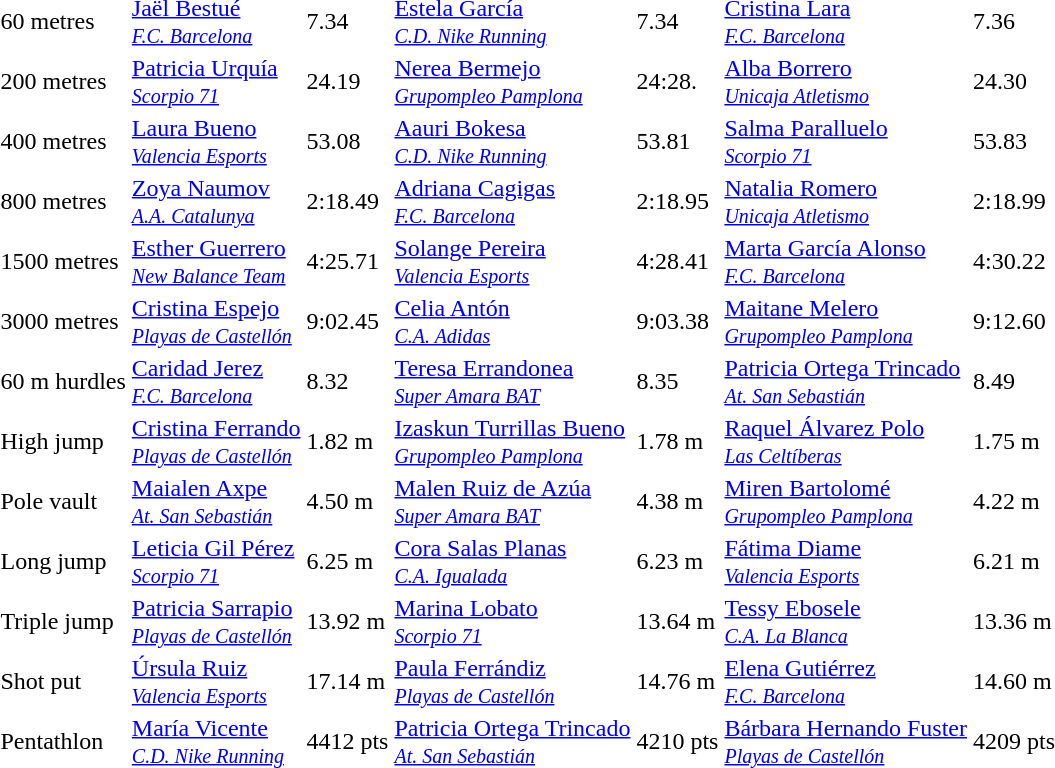<table>
<tr>
<td>60 metres</td>
<td><a href='#'>Jaël Bestué</a><br><small><a href='#'><em>F.C. Barcelona</em></a></small></td>
<td>7.34</td>
<td><a href='#'>Estela García</a><br><small><em><a href='#'>C.D. Nike Running</a></em></small></td>
<td>7.34</td>
<td><a href='#'>Cristina Lara</a><br><small><a href='#'><em>F.C. Barcelona</em></a></small></td>
<td>7.36</td>
</tr>
<tr>
<td>200 metres</td>
<td><a href='#'>Patricia Urquía</a><br><small><em><a href='#'>Scorpio 71</a></em></small></td>
<td>24.19</td>
<td><a href='#'>Nerea Bermejo</a><br><small><a href='#'><em>Grupompleo Pamplona</em></a></small></td>
<td>24:28.</td>
<td><a href='#'>Alba Borrero</a><br><small><em><a href='#'>Unicaja Atletismo</a></em></small></td>
<td>24.30</td>
</tr>
<tr>
<td>400 metres</td>
<td><a href='#'>Laura Bueno</a><br><small><a href='#'><em>Valencia Esports</em></a></small></td>
<td>53.08</td>
<td><a href='#'>Aauri Bokesa</a><br><small><em><a href='#'>C.D. Nike Running</a></em></small></td>
<td>53.81</td>
<td><a href='#'>Salma Paralluelo</a><br><small><em><a href='#'>Scorpio 71</a></em></small></td>
<td>53.83</td>
</tr>
<tr>
<td>800 metres</td>
<td><a href='#'>Zoya Naumov</a><br><small><a href='#'><em>A.A. Catalunya</em></a></small></td>
<td>2:18.49</td>
<td><a href='#'>Adriana Cagigas</a><br><small><a href='#'><em>F.C. Barcelona</em></a></small></td>
<td>2:18.95</td>
<td><a href='#'>Natalia Romero</a><br><small><em><a href='#'>Unicaja Atletismo</a></em></small></td>
<td>2:18.99</td>
</tr>
<tr>
<td>1500 metres</td>
<td><a href='#'>Esther Guerrero</a><br><small><em><a href='#'>New Balance Team</a></em></small></td>
<td>4:25.71</td>
<td><a href='#'>Solange Pereira</a><br><small><a href='#'><em>Valencia Esports</em></a></small></td>
<td>4:28.41</td>
<td><a href='#'>Marta García Alonso</a><br><small><a href='#'><em>F.C. Barcelona</em></a></small></td>
<td>4:30.22</td>
</tr>
<tr>
<td>3000 metres</td>
<td><a href='#'>Cristina Espejo</a><br><small><a href='#'><em>Playas de Castellón</em></a></small></td>
<td>9:02.45</td>
<td><a href='#'>Celia Antón</a><br><small><a href='#'><em>C.A. Adidas</em></a></small></td>
<td>9:03.38</td>
<td><a href='#'>Maitane Melero</a><br><small><a href='#'><em>Grupompleo Pamplona</em></a></small></td>
<td>9:12.60</td>
</tr>
<tr>
<td>60 m hurdles</td>
<td><a href='#'>Caridad Jerez</a><br><small><a href='#'><em>F.C. Barcelona</em></a></small></td>
<td>8.32</td>
<td><a href='#'>Teresa Errandonea</a><br><small><em><a href='#'>Super Amara BAT</a></em></small></td>
<td>8.35</td>
<td><a href='#'>Patricia Ortega Trincado</a><br><small><a href='#'><em>At. San Sebastián</em></a></small></td>
<td>8.49</td>
</tr>
<tr>
<td>High jump</td>
<td><a href='#'>Cristina Ferrando</a><br><small><a href='#'><em>Playas de Castellón</em></a></small></td>
<td>1.82 m</td>
<td><a href='#'>Izaskun Turrillas Bueno</a><br><small><a href='#'><em>Grupompleo Pamplona</em></a></small></td>
<td>1.78 m</td>
<td><a href='#'>Raquel Álvarez Polo</a><br><small><em><a href='#'>Las Celtíberas</a></em></small></td>
<td>1.75 m</td>
</tr>
<tr>
<td>Pole vault</td>
<td><a href='#'>Maialen Axpe</a><br><small><a href='#'><em>At. San Sebastián</em></a></small></td>
<td>4.50 m</td>
<td><a href='#'>Malen Ruiz de Azúa</a><br><small><em><a href='#'>Super Amara BAT</a></em></small></td>
<td>4.38 m</td>
<td><a href='#'>Miren Bartolomé</a><br><small><a href='#'><em>Grupompleo Pamplona</em></a></small></td>
<td>4.22 m</td>
</tr>
<tr>
<td>Long jump</td>
<td><a href='#'>Leticia Gil Pérez</a><br><small><em><a href='#'>Scorpio 71</a></em></small></td>
<td>6.25 m</td>
<td><a href='#'>Cora Salas Planas</a><br><small><a href='#'><em>C.A. Igualada</em></a></small></td>
<td>6.23 m</td>
<td><a href='#'>Fátima Diame</a><br><small><a href='#'><em>Valencia Esports</em></a></small></td>
<td>6.21 m</td>
</tr>
<tr>
<td>Triple jump</td>
<td><a href='#'>Patricia Sarrapio</a><br><small><a href='#'><em>Playas de Castellón</em></a></small></td>
<td>13.92 m</td>
<td><a href='#'>Marina Lobato</a><br><small><em><a href='#'>Scorpio 71</a></em></small></td>
<td>13.64 m</td>
<td><a href='#'>Tessy Ebosele</a><br><small><a href='#'><em>C.A. La Blanca</em></a></small></td>
<td>13.36 m</td>
</tr>
<tr>
<td>Shot put</td>
<td><a href='#'>Úrsula Ruiz</a><br><small><a href='#'><em>Valencia Esports</em></a></small></td>
<td>17.14 m</td>
<td><a href='#'>Paula Ferrándiz</a><br><small><a href='#'><em>Playas de Castellón</em></a></small></td>
<td>14.76 m</td>
<td><a href='#'>Elena Gutiérrez</a><br><small><a href='#'><em>F.C. Barcelona</em></a></small></td>
<td>14.60 m</td>
</tr>
<tr>
<td>Pentathlon</td>
<td><a href='#'>María Vicente</a><br><small><em><a href='#'>C.D. Nike Running</a></em></small></td>
<td>4412 pts </td>
<td><a href='#'>Patricia Ortega Trincado</a><br><small><a href='#'><em>At. San Sebastián</em></a></small></td>
<td>4210 pts</td>
<td><a href='#'>Bárbara Hernando Fuster</a><br><small><a href='#'><em>Playas de Castellón</em></a></small></td>
<td>4209 pts</td>
</tr>
</table>
